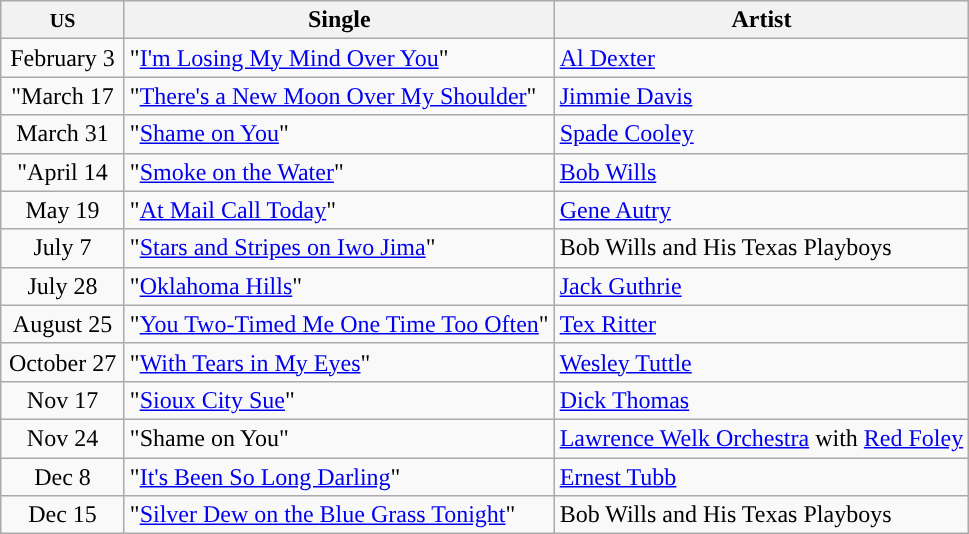<table class="wikitable sortable">
<tr>
<th width="75"><small>US</small></th>
<th>Single</th>
<th>Artist</th>
</tr>
<tr>
<td align="center">February 3</td>
<td>"<a href='#'>I'm Losing My Mind Over You</a>"</td>
<td><a href='#'>Al Dexter</a></td>
</tr>
<tr>
<td align="center">"March 17</td>
<td>"<a href='#'>There's a New Moon Over My Shoulder</a>"</td>
<td><a href='#'>Jimmie Davis</a></td>
</tr>
<tr>
<td align="center">March 31</td>
<td>"<a href='#'>Shame on You</a>"</td>
<td><a href='#'>Spade Cooley</a></td>
</tr>
<tr>
<td align="center">"April 14</td>
<td>"<a href='#'>Smoke on the Water</a>"</td>
<td><a href='#'>Bob Wills</a></td>
</tr>
<tr>
<td align="center">May 19</td>
<td>"<a href='#'>At Mail Call Today</a>"</td>
<td><a href='#'>Gene Autry</a></td>
</tr>
<tr>
<td align="center">July 7</td>
<td>"<a href='#'>Stars and Stripes on Iwo Jima</a>"</td>
<td>Bob Wills and His Texas Playboys</td>
</tr>
<tr>
<td align="center">July 28</td>
<td>"<a href='#'>Oklahoma Hills</a>"</td>
<td><a href='#'>Jack Guthrie</a></td>
</tr>
<tr>
<td align="center">August 25</td>
<td>"<a href='#'>You Two-Timed Me One Time Too Often</a>"</td>
<td><a href='#'>Tex Ritter</a></td>
</tr>
<tr>
<td align="center">October 27</td>
<td>"<a href='#'>With Tears in My Eyes</a>"</td>
<td><a href='#'>Wesley Tuttle</a></td>
</tr>
<tr>
<td align="center">Nov 17</td>
<td>"<a href='#'>Sioux City Sue</a>"</td>
<td><a href='#'>Dick Thomas</a></td>
</tr>
<tr>
<td align="center">Nov 24</td>
<td>"Shame on You"</td>
<td><a href='#'>Lawrence Welk Orchestra</a> with <a href='#'>Red Foley</a></td>
</tr>
<tr>
<td align="center">Dec 8</td>
<td>"<a href='#'>It's Been So Long Darling</a>"</td>
<td><a href='#'>Ernest Tubb</a></td>
</tr>
<tr>
<td align="center">Dec 15</td>
<td>"<a href='#'>Silver Dew on the Blue Grass Tonight</a>"</td>
<td>Bob Wills and His Texas Playboys</td>
</tr>
</table>
